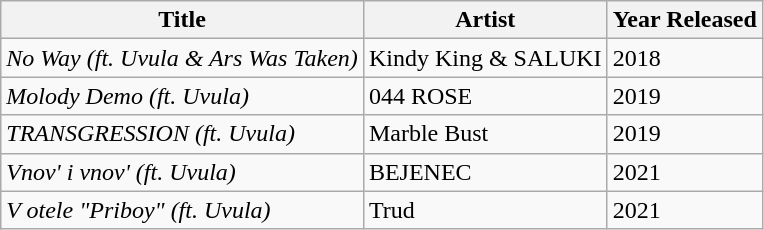<table class="wikitable">
<tr>
<th>Title</th>
<th>Artist</th>
<th>Year Released</th>
</tr>
<tr>
<td><em>No Way (ft. Uvula & Ars Was Taken)</em></td>
<td>Kindy King & SALUKI</td>
<td>2018</td>
</tr>
<tr>
<td><em>Molody Demo (ft. Uvula)</em></td>
<td>044 ROSE</td>
<td>2019</td>
</tr>
<tr>
<td><em>TRANSGRESSION (ft. Uvula)</em></td>
<td>Marble Bust</td>
<td>2019</td>
</tr>
<tr>
<td><em>Vnov' i vnov' (ft. Uvula)</em></td>
<td>BEJENEC</td>
<td>2021</td>
</tr>
<tr>
<td><em>V otele "Priboy" (ft. Uvula)</em></td>
<td>Trud</td>
<td>2021</td>
</tr>
</table>
